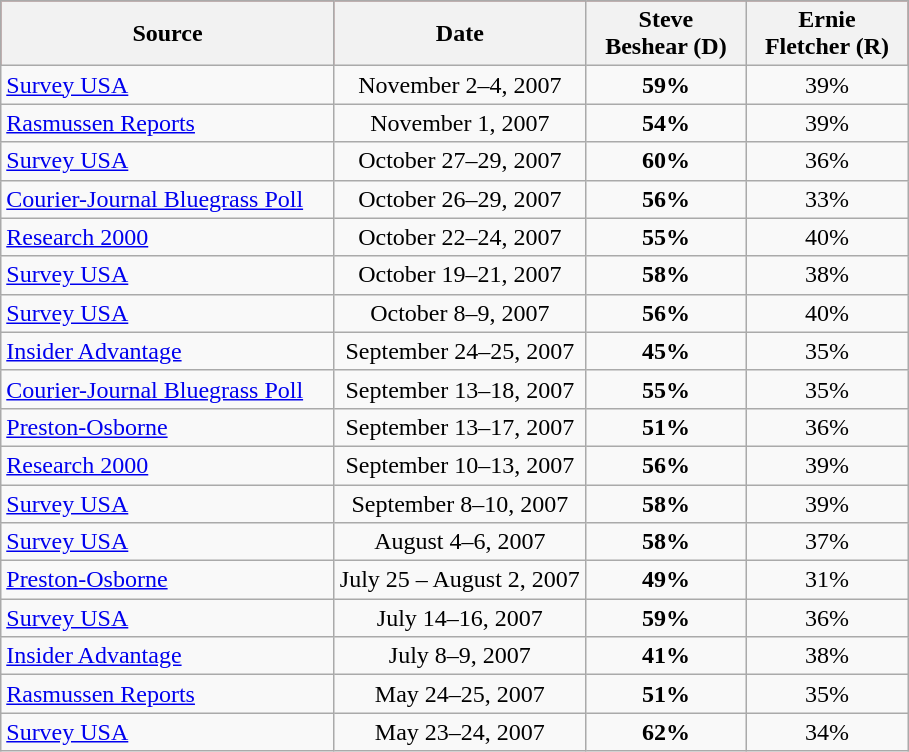<table class="wikitable" style="text-align:center">
<tr style="background:maroon;">
<th style="width:215px;">Source</th>
<th style="width:160px;">Date</th>
<th style="width:100px;">Steve<br>Beshear (D)</th>
<th style="width:100px;">Ernie<br>Fletcher (R)</th>
</tr>
<tr>
<td align=left><a href='#'>Survey USA</a></td>
<td>November 2–4, 2007</td>
<td><strong>59%</strong></td>
<td>39%</td>
</tr>
<tr>
<td align=left><a href='#'>Rasmussen Reports</a></td>
<td>November 1, 2007</td>
<td><strong>54%</strong></td>
<td>39%</td>
</tr>
<tr>
<td align=left><a href='#'>Survey USA</a></td>
<td>October 27–29, 2007</td>
<td><strong>60%</strong></td>
<td>36%</td>
</tr>
<tr>
<td align=left><a href='#'>Courier-Journal Bluegrass Poll</a></td>
<td>October 26–29, 2007</td>
<td><strong>56%</strong></td>
<td>33%</td>
</tr>
<tr>
<td align=left><a href='#'>Research 2000</a></td>
<td>October 22–24, 2007</td>
<td><strong>55%</strong></td>
<td>40%</td>
</tr>
<tr>
<td align=left><a href='#'>Survey USA</a></td>
<td>October 19–21, 2007</td>
<td><strong>58%</strong></td>
<td>38%</td>
</tr>
<tr>
<td align=left><a href='#'>Survey USA</a></td>
<td>October 8–9, 2007</td>
<td><strong>56%</strong></td>
<td>40%</td>
</tr>
<tr>
<td align=left><a href='#'>Insider Advantage</a></td>
<td>September 24–25, 2007</td>
<td><strong>45%</strong></td>
<td>35%</td>
</tr>
<tr>
<td align=left><a href='#'>Courier-Journal Bluegrass Poll</a></td>
<td>September 13–18, 2007</td>
<td><strong>55%</strong></td>
<td>35%</td>
</tr>
<tr>
<td align=left><a href='#'>Preston-Osborne</a></td>
<td>September 13–17, 2007</td>
<td><strong>51%</strong></td>
<td>36%</td>
</tr>
<tr>
<td align=left><a href='#'>Research 2000</a></td>
<td>September 10–13, 2007</td>
<td><strong>56%</strong></td>
<td>39%</td>
</tr>
<tr>
<td align=left><a href='#'>Survey USA</a></td>
<td>September 8–10, 2007</td>
<td><strong>58%</strong></td>
<td>39%</td>
</tr>
<tr>
<td align=left><a href='#'>Survey USA</a></td>
<td>August 4–6, 2007</td>
<td><strong>58%</strong></td>
<td>37%</td>
</tr>
<tr>
<td align=left><a href='#'>Preston-Osborne</a></td>
<td>July 25 – August 2, 2007</td>
<td><strong>49%</strong></td>
<td>31%</td>
</tr>
<tr>
<td align=left><a href='#'>Survey USA</a></td>
<td>July 14–16, 2007</td>
<td><strong>59%</strong></td>
<td>36%</td>
</tr>
<tr>
<td align=left><a href='#'>Insider Advantage</a></td>
<td>July 8–9, 2007</td>
<td><strong>41%</strong></td>
<td>38%</td>
</tr>
<tr>
<td align=left><a href='#'>Rasmussen Reports</a></td>
<td>May 24–25, 2007</td>
<td><strong>51%</strong></td>
<td>35%</td>
</tr>
<tr>
<td align=left><a href='#'>Survey USA</a></td>
<td>May 23–24, 2007</td>
<td><strong>62%</strong></td>
<td>34%</td>
</tr>
</table>
